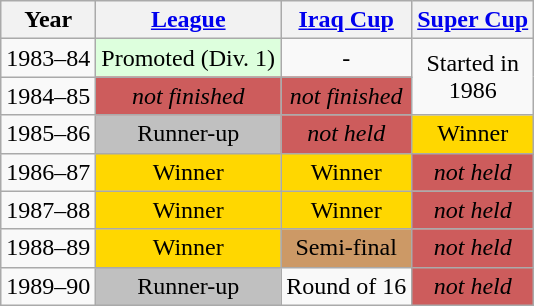<table class="wikitable collapsible collapsed" style="text-align: center;">
<tr>
<th>Year</th>
<th><a href='#'>League</a></th>
<th><a href='#'>Iraq Cup</a></th>
<th><a href='#'>Super Cup</a></th>
</tr>
<tr>
<td>1983–84</td>
<td bgcolor="#dfd">Promoted (Div. 1)</td>
<td>-</td>
<td rowspan=2>Started in<br>1986</td>
</tr>
<tr>
<td>1984–85</td>
<td bgcolor="#cd5c5c"><em>not finished</em></td>
<td bgcolor="#cd5c5c"><em>not finished</em></td>
</tr>
<tr>
<td>1985–86</td>
<td bgcolor=silver>Runner-up</td>
<td bgcolor="#cd5c5c"><em>not held</em></td>
<td bgcolor=gold>Winner</td>
</tr>
<tr>
<td>1986–87</td>
<td bgcolor=gold>Winner</td>
<td bgcolor=gold>Winner</td>
<td bgcolor="#cd5c5c"><em>not held</em></td>
</tr>
<tr>
<td>1987–88</td>
<td bgcolor=gold>Winner</td>
<td bgcolor=gold>Winner</td>
<td bgcolor="#cd5c5c"><em>not held</em></td>
</tr>
<tr>
<td>1988–89</td>
<td bgcolor=gold>Winner</td>
<td bgcolor="#cc9966">Semi-final</td>
<td bgcolor="#cd5c5c"><em>not held</em></td>
</tr>
<tr>
<td>1989–90</td>
<td bgcolor=silver>Runner-up</td>
<td>Round of 16</td>
<td bgcolor="#cd5c5c"><em>not held</em></td>
</tr>
</table>
